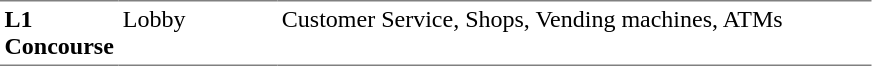<table table border=0 cellspacing=0 cellpadding=3>
<tr>
<td style="border-bottom:solid 1px gray; border-top:solid 1px gray;" valign=top width=50><strong>L1<br>Concourse</strong></td>
<td style="border-bottom:solid 1px gray; border-top:solid 1px gray;" valign=top width=100>Lobby</td>
<td style="border-bottom:solid 1px gray; border-top:solid 1px gray;" valign=top width=390>Customer Service, Shops, Vending machines, ATMs</td>
</tr>
</table>
